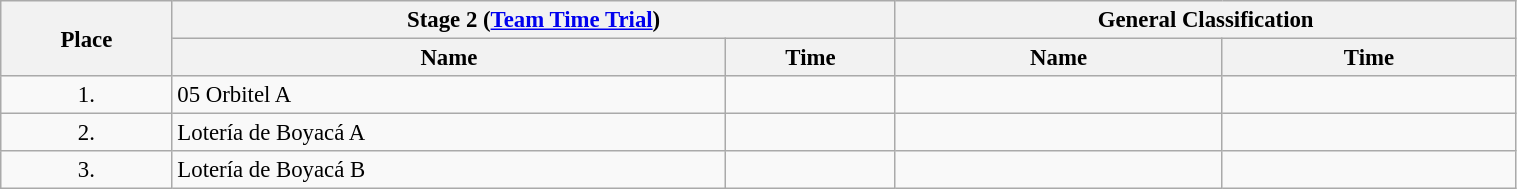<table class=wikitable style="font-size:95%" width="80%">
<tr>
<th rowspan="2">Place</th>
<th colspan="2">Stage 2 (<a href='#'>Team Time Trial</a>)</th>
<th colspan="2">General Classification</th>
</tr>
<tr>
<th>Name</th>
<th>Time</th>
<th>Name</th>
<th>Time</th>
</tr>
<tr>
<td align="center">1.</td>
<td>05 Orbitel A</td>
<td></td>
<td></td>
<td></td>
</tr>
<tr>
<td align="center">2.</td>
<td>Lotería de Boyacá A</td>
<td></td>
<td></td>
<td></td>
</tr>
<tr>
<td align="center">3.</td>
<td>Lotería de Boyacá B</td>
<td></td>
<td></td>
<td></td>
</tr>
</table>
